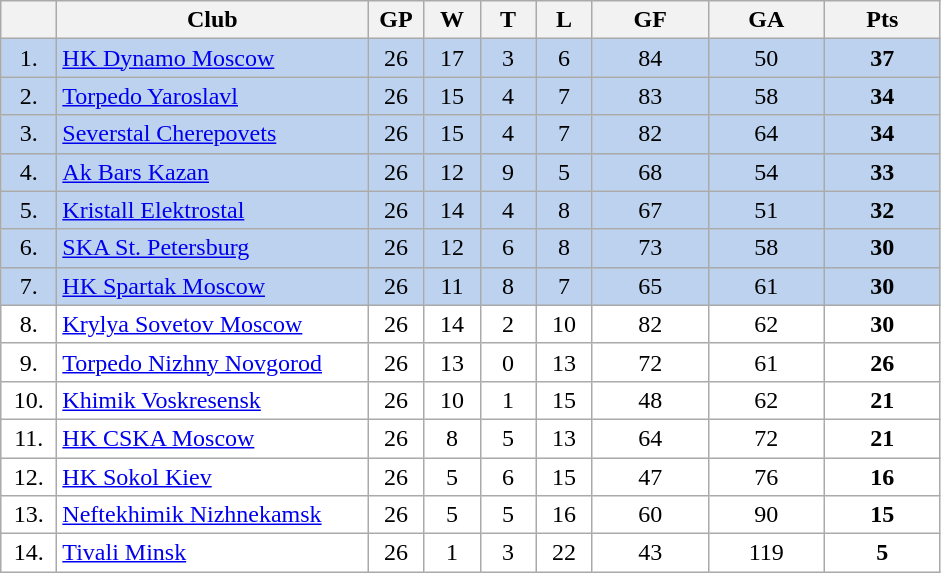<table class="wikitable">
<tr>
<th width="30"></th>
<th width="200">Club</th>
<th width="30">GP</th>
<th width="30">W</th>
<th width="30">T</th>
<th width="30">L</th>
<th width="70">GF</th>
<th width="70">GA</th>
<th width="70">Pts</th>
</tr>
<tr bgcolor="#BCD2EE" align="center">
<td>1.</td>
<td align="left"><a href='#'>HK Dynamo Moscow</a></td>
<td>26</td>
<td>17</td>
<td>3</td>
<td>6</td>
<td>84</td>
<td>50</td>
<td><strong>37</strong></td>
</tr>
<tr bgcolor="#BCD2EE" align="center">
<td>2.</td>
<td align="left"><a href='#'>Torpedo Yaroslavl</a></td>
<td>26</td>
<td>15</td>
<td>4</td>
<td>7</td>
<td>83</td>
<td>58</td>
<td><strong>34</strong></td>
</tr>
<tr bgcolor="#BCD2EE" align="center">
<td>3.</td>
<td align="left"><a href='#'>Severstal Cherepovets</a></td>
<td>26</td>
<td>15</td>
<td>4</td>
<td>7</td>
<td>82</td>
<td>64</td>
<td><strong>34</strong></td>
</tr>
<tr bgcolor="#BCD2EE" align="center">
<td>4.</td>
<td align="left"><a href='#'>Ak Bars Kazan</a></td>
<td>26</td>
<td>12</td>
<td>9</td>
<td>5</td>
<td>68</td>
<td>54</td>
<td><strong>33</strong></td>
</tr>
<tr bgcolor="#BCD2EE" align="center">
<td>5.</td>
<td align="left"><a href='#'>Kristall Elektrostal</a></td>
<td>26</td>
<td>14</td>
<td>4</td>
<td>8</td>
<td>67</td>
<td>51</td>
<td><strong>32</strong></td>
</tr>
<tr bgcolor="#BCD2EE" align="center">
<td>6.</td>
<td align="left"><a href='#'>SKA St. Petersburg</a></td>
<td>26</td>
<td>12</td>
<td>6</td>
<td>8</td>
<td>73</td>
<td>58</td>
<td><strong>30</strong></td>
</tr>
<tr bgcolor="#BCD2EE" align="center">
<td>7.</td>
<td align="left"><a href='#'>HK Spartak Moscow</a></td>
<td>26</td>
<td>11</td>
<td>8</td>
<td>7</td>
<td>65</td>
<td>61</td>
<td><strong>30</strong></td>
</tr>
<tr bgcolor="#FFFFFF" align="center">
<td>8.</td>
<td align="left"><a href='#'>Krylya Sovetov Moscow</a></td>
<td>26</td>
<td>14</td>
<td>2</td>
<td>10</td>
<td>82</td>
<td>62</td>
<td><strong>30</strong></td>
</tr>
<tr bgcolor="#FFFFFF" align="center">
<td>9.</td>
<td align="left"><a href='#'>Torpedo Nizhny Novgorod</a></td>
<td>26</td>
<td>13</td>
<td>0</td>
<td>13</td>
<td>72</td>
<td>61</td>
<td><strong>26</strong></td>
</tr>
<tr bgcolor="#FFFFFF" align="center">
<td>10.</td>
<td align="left"><a href='#'>Khimik Voskresensk</a></td>
<td>26</td>
<td>10</td>
<td>1</td>
<td>15</td>
<td>48</td>
<td>62</td>
<td><strong>21</strong></td>
</tr>
<tr bgcolor="#FFFFFF" align="center">
<td>11.</td>
<td align="left"><a href='#'>HK CSKA Moscow</a></td>
<td>26</td>
<td>8</td>
<td>5</td>
<td>13</td>
<td>64</td>
<td>72</td>
<td><strong>21</strong></td>
</tr>
<tr bgcolor="#FFFFFF" align="center">
<td>12.</td>
<td align="left"><a href='#'>HK Sokol Kiev</a></td>
<td>26</td>
<td>5</td>
<td>6</td>
<td>15</td>
<td>47</td>
<td>76</td>
<td><strong>16</strong></td>
</tr>
<tr bgcolor="#FFFFFF" align="center">
<td>13.</td>
<td align="left"><a href='#'>Neftekhimik Nizhnekamsk</a></td>
<td>26</td>
<td>5</td>
<td>5</td>
<td>16</td>
<td>60</td>
<td>90</td>
<td><strong>15</strong></td>
</tr>
<tr bgcolor="#FFFFFF" align="center">
<td>14.</td>
<td align="left"><a href='#'>Tivali Minsk</a></td>
<td>26</td>
<td>1</td>
<td>3</td>
<td>22</td>
<td>43</td>
<td>119</td>
<td><strong>5</strong></td>
</tr>
</table>
